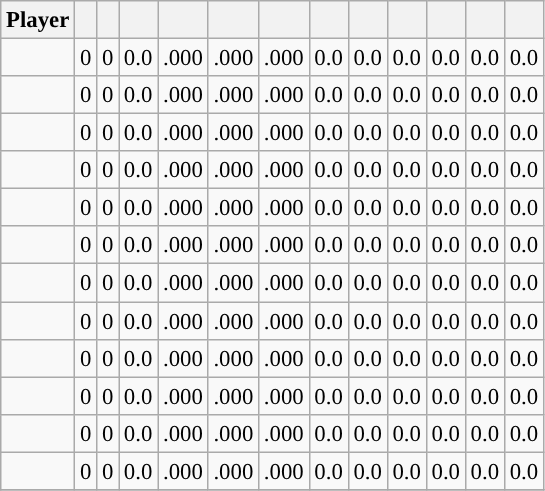<table class="wikitable sortable" style="font-size:95%; text-align:right;">
<tr>
<th>Player</th>
<th></th>
<th></th>
<th></th>
<th></th>
<th></th>
<th></th>
<th></th>
<th></th>
<th></th>
<th></th>
<th></th>
<th></th>
</tr>
<tr>
<td><strong></strong></td>
<td>0</td>
<td>0</td>
<td>0.0</td>
<td>.000</td>
<td>.000</td>
<td>.000</td>
<td>0.0</td>
<td>0.0</td>
<td>0.0</td>
<td>0.0</td>
<td>0.0</td>
<td>0.0</td>
</tr>
<tr>
<td><strong></strong></td>
<td>0</td>
<td>0</td>
<td>0.0</td>
<td>.000</td>
<td>.000</td>
<td>.000</td>
<td>0.0</td>
<td>0.0</td>
<td>0.0</td>
<td>0.0</td>
<td>0.0</td>
<td>0.0</td>
</tr>
<tr>
<td><strong></strong></td>
<td>0</td>
<td>0</td>
<td>0.0</td>
<td>.000</td>
<td>.000</td>
<td>.000</td>
<td>0.0</td>
<td>0.0</td>
<td>0.0</td>
<td>0.0</td>
<td>0.0</td>
<td>0.0</td>
</tr>
<tr>
<td><strong></strong></td>
<td>0</td>
<td>0</td>
<td>0.0</td>
<td>.000</td>
<td>.000</td>
<td>.000</td>
<td>0.0</td>
<td>0.0</td>
<td>0.0</td>
<td>0.0</td>
<td>0.0</td>
<td>0.0</td>
</tr>
<tr>
<td><strong></strong></td>
<td>0</td>
<td>0</td>
<td>0.0</td>
<td>.000</td>
<td>.000</td>
<td>.000</td>
<td>0.0</td>
<td>0.0</td>
<td>0.0</td>
<td>0.0</td>
<td>0.0</td>
<td>0.0</td>
</tr>
<tr>
<td><strong></strong></td>
<td>0</td>
<td>0</td>
<td>0.0</td>
<td>.000</td>
<td>.000</td>
<td>.000</td>
<td>0.0</td>
<td>0.0</td>
<td>0.0</td>
<td>0.0</td>
<td>0.0</td>
<td>0.0</td>
</tr>
<tr>
<td><strong></strong></td>
<td>0</td>
<td>0</td>
<td>0.0</td>
<td>.000</td>
<td>.000</td>
<td>.000</td>
<td>0.0</td>
<td>0.0</td>
<td>0.0</td>
<td>0.0</td>
<td>0.0</td>
<td>0.0</td>
</tr>
<tr>
<td><strong></strong></td>
<td>0</td>
<td>0</td>
<td>0.0</td>
<td>.000</td>
<td>.000</td>
<td>.000</td>
<td>0.0</td>
<td>0.0</td>
<td>0.0</td>
<td>0.0</td>
<td>0.0</td>
<td>0.0</td>
</tr>
<tr>
<td><strong></strong></td>
<td>0</td>
<td>0</td>
<td>0.0</td>
<td>.000</td>
<td>.000</td>
<td>.000</td>
<td>0.0</td>
<td>0.0</td>
<td>0.0</td>
<td>0.0</td>
<td>0.0</td>
<td>0.0</td>
</tr>
<tr>
<td><strong></strong></td>
<td>0</td>
<td>0</td>
<td>0.0</td>
<td>.000</td>
<td>.000</td>
<td>.000</td>
<td>0.0</td>
<td>0.0</td>
<td>0.0</td>
<td>0.0</td>
<td>0.0</td>
<td>0.0</td>
</tr>
<tr>
<td><strong></strong></td>
<td>0</td>
<td>0</td>
<td>0.0</td>
<td>.000</td>
<td>.000</td>
<td>.000</td>
<td>0.0</td>
<td>0.0</td>
<td>0.0</td>
<td>0.0</td>
<td>0.0</td>
<td>0.0</td>
</tr>
<tr>
<td><strong></strong></td>
<td>0</td>
<td>0</td>
<td>0.0</td>
<td>.000</td>
<td>.000</td>
<td>.000</td>
<td>0.0</td>
<td>0.0</td>
<td>0.0</td>
<td>0.0</td>
<td>0.0</td>
<td>0.0</td>
</tr>
<tr>
</tr>
</table>
